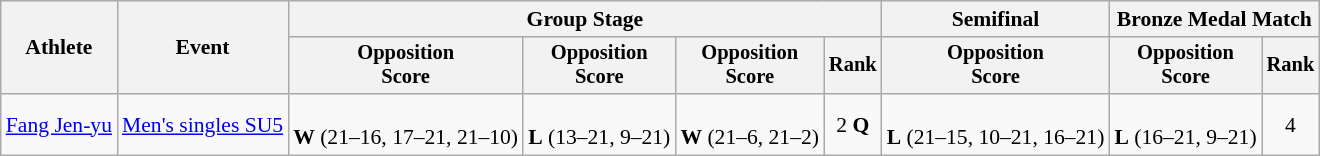<table class="wikitable" style="font-size:90%; text-align:center">
<tr>
<th rowspan="2">Athlete</th>
<th rowspan="2">Event</th>
<th colspan="4">Group Stage</th>
<th>Semifinal</th>
<th colspan="2">Bronze Medal Match</th>
</tr>
<tr style="font-size:95%">
<th>Opposition<br>Score</th>
<th>Opposition<br>Score</th>
<th>Opposition<br>Score</th>
<th>Rank</th>
<th>Opposition<br>Score</th>
<th>Opposition<br>Score</th>
<th>Rank</th>
</tr>
<tr>
<td align="left"><a href='#'>Fang Jen-yu</a></td>
<td align="left"><a href='#'>Men's singles SU5</a></td>
<td><br><strong>W</strong> (21–16, 17–21, 21–10)</td>
<td><br><strong>L</strong> (13–21, 9–21)</td>
<td><br><strong>W</strong> (21–6, 21–2)</td>
<td>2 <strong>Q</strong></td>
<td><br><strong>L</strong> (21–15, 10–21, 16–21)</td>
<td><br><strong>L</strong> (16–21, 9–21)</td>
<td>4</td>
</tr>
</table>
